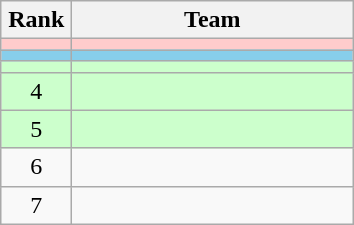<table class="wikitable" style="text-align:center">
<tr>
<th width=40>Rank</th>
<th width=180>Team</th>
</tr>
<tr bgcolor=#ffcccc>
<td></td>
<td style="text-align:left"></td>
</tr>
<tr bgcolor=#87ceeb>
<td></td>
<td style="text-align:left"></td>
</tr>
<tr bgcolor=#ccffcc>
<td></td>
<td style="text-align:left"></td>
</tr>
<tr bgcolor=#ccffcc>
<td>4</td>
<td style="text-align:left"></td>
</tr>
<tr bgcolor=#ccffcc>
<td>5</td>
<td style="text-align:left"></td>
</tr>
<tr>
<td>6</td>
<td style="text-align:left"></td>
</tr>
<tr>
<td>7</td>
<td style="text-align:left"></td>
</tr>
</table>
